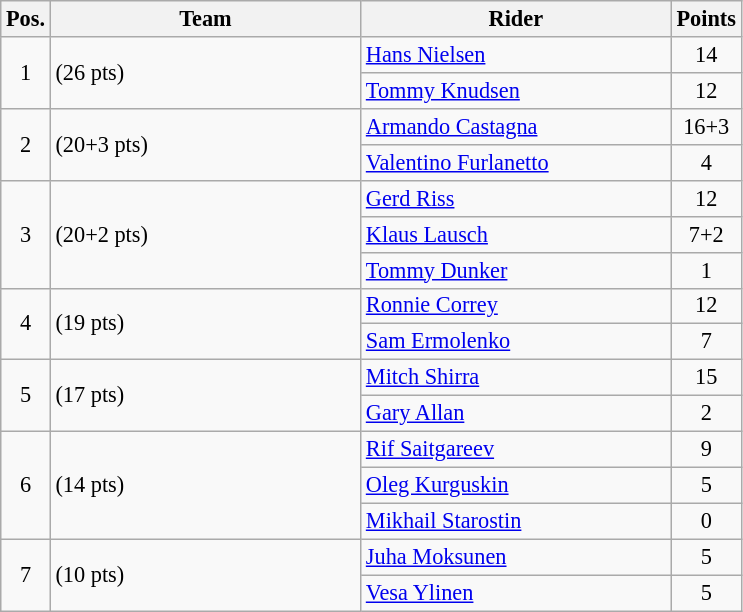<table class=wikitable style="font-size:93%;">
<tr>
<th width=25px>Pos.</th>
<th width=200px>Team</th>
<th width=200px>Rider</th>
<th width=40px>Points</th>
</tr>
<tr align=center>
<td rowspan=2>1</td>
<td rowspan=2 align=left> (26 pts)</td>
<td align=left><a href='#'>Hans Nielsen</a></td>
<td>14</td>
</tr>
<tr align=center>
<td align=left><a href='#'>Tommy Knudsen</a></td>
<td>12</td>
</tr>
<tr align=center>
<td rowspan=2>2</td>
<td rowspan=2 align=left> (20+3 pts)</td>
<td align=left><a href='#'>Armando Castagna</a></td>
<td>16+3</td>
</tr>
<tr align=center>
<td align=left><a href='#'>Valentino Furlanetto</a></td>
<td>4</td>
</tr>
<tr align=center>
<td rowspan=3>3</td>
<td rowspan=3 align=left> (20+2 pts)</td>
<td align=left><a href='#'>Gerd Riss</a></td>
<td>12</td>
</tr>
<tr align=center>
<td align=left><a href='#'>Klaus Lausch</a></td>
<td>7+2</td>
</tr>
<tr align=center>
<td align=left><a href='#'>Tommy Dunker</a></td>
<td>1</td>
</tr>
<tr align=center>
<td rowspan=2>4</td>
<td rowspan=2 align=left> (19 pts)</td>
<td align=left><a href='#'>Ronnie Correy</a></td>
<td>12</td>
</tr>
<tr align=center>
<td align=left><a href='#'>Sam Ermolenko</a></td>
<td>7</td>
</tr>
<tr align=center>
<td rowspan=2>5</td>
<td rowspan=2 align=left> (17 pts)</td>
<td align=left><a href='#'>Mitch Shirra</a></td>
<td>15</td>
</tr>
<tr align=center>
<td align=left><a href='#'>Gary Allan</a></td>
<td>2</td>
</tr>
<tr align=center>
<td rowspan=3>6</td>
<td rowspan=3 align=left> (14 pts)</td>
<td align=left><a href='#'>Rif Saitgareev</a></td>
<td>9</td>
</tr>
<tr align=center>
<td align=left><a href='#'>Oleg Kurguskin</a></td>
<td>5</td>
</tr>
<tr align=center>
<td align=left><a href='#'>Mikhail Starostin</a></td>
<td>0</td>
</tr>
<tr align=center>
<td rowspan=2>7</td>
<td rowspan=2 align=left> (10 pts)</td>
<td align=left><a href='#'>Juha Moksunen</a></td>
<td>5</td>
</tr>
<tr align=center>
<td align=left><a href='#'>Vesa Ylinen</a></td>
<td>5</td>
</tr>
</table>
